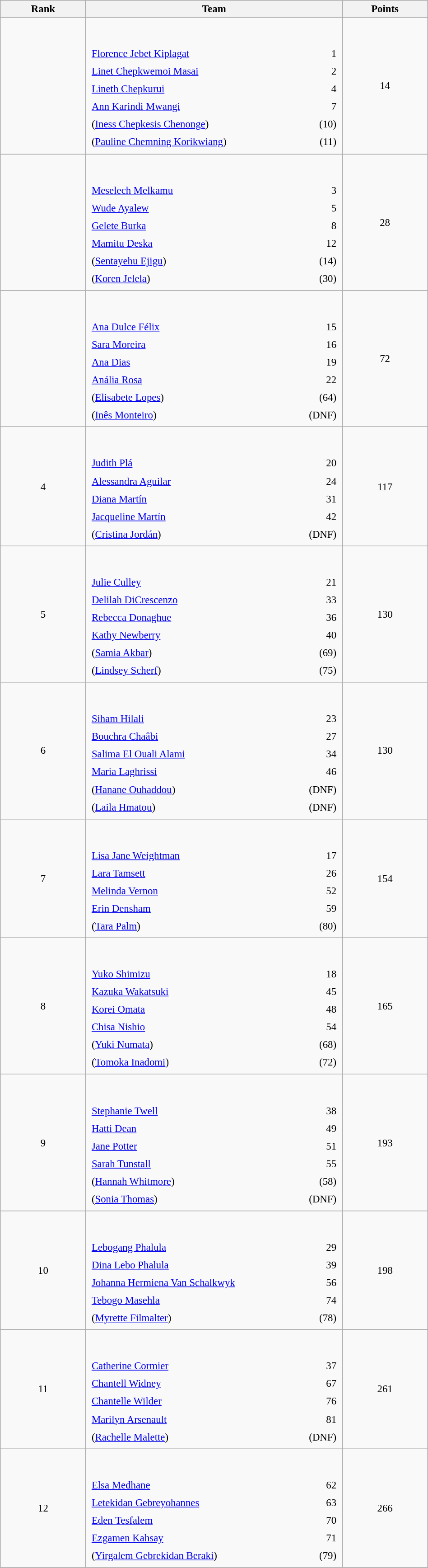<table class="wikitable sortable" style=" text-align:center; font-size:95%;" width="50%">
<tr>
<th width=10%>Rank</th>
<th width=30%>Team</th>
<th width=10%>Points</th>
</tr>
<tr>
<td align=center></td>
<td align=left> <br><br><table width=100%>
<tr>
<td align=left style="border:0"><a href='#'>Florence Jebet Kiplagat</a></td>
<td align=right style="border:0">1</td>
</tr>
<tr>
<td align=left style="border:0"><a href='#'>Linet Chepkwemoi Masai</a></td>
<td align=right style="border:0">2</td>
</tr>
<tr>
<td align=left style="border:0"><a href='#'>Lineth Chepkurui</a></td>
<td align=right style="border:0">4</td>
</tr>
<tr>
<td align=left style="border:0"><a href='#'>Ann Karindi Mwangi</a></td>
<td align=right style="border:0">7</td>
</tr>
<tr>
<td align=left style="border:0">(<a href='#'>Iness Chepkesis Chenonge</a>)</td>
<td align=right style="border:0">(10)</td>
</tr>
<tr>
<td align=left style="border:0">(<a href='#'>Pauline Chemning Korikwiang</a>)</td>
<td align=right style="border:0">(11)</td>
</tr>
</table>
</td>
<td>14</td>
</tr>
<tr>
<td align=center></td>
<td align=left> <br><br><table width=100%>
<tr>
<td align=left style="border:0"><a href='#'>Meselech Melkamu</a></td>
<td align=right style="border:0">3</td>
</tr>
<tr>
<td align=left style="border:0"><a href='#'>Wude Ayalew</a></td>
<td align=right style="border:0">5</td>
</tr>
<tr>
<td align=left style="border:0"><a href='#'>Gelete Burka</a></td>
<td align=right style="border:0">8</td>
</tr>
<tr>
<td align=left style="border:0"><a href='#'>Mamitu Deska</a></td>
<td align=right style="border:0">12</td>
</tr>
<tr>
<td align=left style="border:0">(<a href='#'>Sentayehu Ejigu</a>)</td>
<td align=right style="border:0">(14)</td>
</tr>
<tr>
<td align=left style="border:0">(<a href='#'>Koren Jelela</a>)</td>
<td align=right style="border:0">(30)</td>
</tr>
</table>
</td>
<td>28</td>
</tr>
<tr>
<td align=center></td>
<td align=left> <br><br><table width=100%>
<tr>
<td align=left style="border:0"><a href='#'>Ana Dulce Félix</a></td>
<td align=right style="border:0">15</td>
</tr>
<tr>
<td align=left style="border:0"><a href='#'>Sara Moreira</a></td>
<td align=right style="border:0">16</td>
</tr>
<tr>
<td align=left style="border:0"><a href='#'>Ana Dias</a></td>
<td align=right style="border:0">19</td>
</tr>
<tr>
<td align=left style="border:0"><a href='#'>Anália Rosa</a></td>
<td align=right style="border:0">22</td>
</tr>
<tr>
<td align=left style="border:0">(<a href='#'>Elisabete Lopes</a>)</td>
<td align="right" style="border:0">(64)</td>
</tr>
<tr>
<td align=left style="border:0">(<a href='#'>Inês Monteiro</a>)</td>
<td align=right style="border:0">(DNF)</td>
</tr>
</table>
</td>
<td>72</td>
</tr>
<tr>
<td align=center>4</td>
<td align=left> <br><br><table width=100%>
<tr>
<td align=left style="border:0"><a href='#'>Judith Plá</a></td>
<td align=right style="border:0">20</td>
</tr>
<tr>
<td align=left style="border:0"><a href='#'>Alessandra Aguilar</a></td>
<td align=right style="border:0">24</td>
</tr>
<tr>
<td align=left style="border:0"><a href='#'>Diana Martín</a></td>
<td align=right style="border:0">31</td>
</tr>
<tr>
<td align=left style="border:0"><a href='#'>Jacqueline Martín</a></td>
<td align="right" style="border:0">42</td>
</tr>
<tr>
<td align=left style="border:0">(<a href='#'>Cristina Jordán</a>)</td>
<td align="right" style="border:0">(DNF)</td>
</tr>
</table>
</td>
<td>117</td>
</tr>
<tr>
<td align=center>5</td>
<td align=left> <br><br><table width=100%>
<tr>
<td align=left style="border:0"><a href='#'>Julie Culley</a></td>
<td align=right style="border:0">21</td>
</tr>
<tr>
<td align=left style="border:0"><a href='#'>Delilah DiCrescenzo</a></td>
<td align=right style="border:0">33</td>
</tr>
<tr>
<td align=left style="border:0"><a href='#'>Rebecca Donaghue</a></td>
<td align="right" style="border:0">36</td>
</tr>
<tr>
<td align=left style="border:0"><a href='#'>Kathy Newberry</a></td>
<td align="right" style="border:0">40</td>
</tr>
<tr>
<td align=left style="border:0">(<a href='#'>Samia Akbar</a>)</td>
<td align="right" style="border:0">(69)</td>
</tr>
<tr>
<td align=left style="border:0">(<a href='#'>Lindsey Scherf</a>)</td>
<td align=right style="border:0">(75)</td>
</tr>
</table>
</td>
<td>130</td>
</tr>
<tr>
<td align=center>6</td>
<td align=left> <br><br><table width=100%>
<tr>
<td align=left style="border:0"><a href='#'>Siham Hilali</a></td>
<td align=right style="border:0">23</td>
</tr>
<tr>
<td align=left style="border:0"><a href='#'>Bouchra Chaâbi</a></td>
<td align=right style="border:0">27</td>
</tr>
<tr>
<td align=left style="border:0"><a href='#'>Salima El Ouali Alami</a></td>
<td align=right style="border:0">34</td>
</tr>
<tr>
<td align=left style="border:0"><a href='#'>Maria Laghrissi</a></td>
<td align="right" style="border:0">46</td>
</tr>
<tr>
<td align=left style="border:0">(<a href='#'>Hanane Ouhaddou</a>)</td>
<td align=right style="border:0">(DNF)</td>
</tr>
<tr>
<td align=left style="border:0">(<a href='#'>Laila Hmatou</a>)</td>
<td align="right" style="border:0">(DNF)</td>
</tr>
</table>
</td>
<td>130</td>
</tr>
<tr>
<td align=center>7</td>
<td align=left> <br><br><table width=100%>
<tr>
<td align=left style="border:0"><a href='#'>Lisa Jane Weightman</a></td>
<td align=right style="border:0">17</td>
</tr>
<tr>
<td align=left style="border:0"><a href='#'>Lara Tamsett</a></td>
<td align=right style="border:0">26</td>
</tr>
<tr>
<td align=left style="border:0"><a href='#'>Melinda Vernon</a></td>
<td align=right style="border:0">52</td>
</tr>
<tr>
<td align=left style="border:0"><a href='#'>Erin Densham</a></td>
<td align=right style="border:0">59</td>
</tr>
<tr>
<td align=left style="border:0">(<a href='#'>Tara Palm</a>)</td>
<td align=right style="border:0">(80)</td>
</tr>
</table>
</td>
<td>154</td>
</tr>
<tr>
<td align=center>8</td>
<td align=left> <br><br><table width=100%>
<tr>
<td align=left style="border:0"><a href='#'>Yuko Shimizu</a></td>
<td align="right" style="border:0">18</td>
</tr>
<tr>
<td align=left style="border:0"><a href='#'>Kazuka Wakatsuki</a></td>
<td align="right" style="border:0">45</td>
</tr>
<tr>
<td align=left style="border:0"><a href='#'>Korei Omata</a></td>
<td align="right" style="border:0">48</td>
</tr>
<tr>
<td align=left style="border:0"><a href='#'>Chisa Nishio</a></td>
<td align="right" style="border:0">54</td>
</tr>
<tr>
<td align=left style="border:0">(<a href='#'>Yuki Numata</a>)</td>
<td align="right" style="border:0">(68)</td>
</tr>
<tr>
<td align=left style="border:0">(<a href='#'>Tomoka Inadomi</a>)</td>
<td align="right" style="border:0">(72)</td>
</tr>
</table>
</td>
<td>165</td>
</tr>
<tr>
<td align=center>9</td>
<td align=left> <br><br><table width=100%>
<tr>
<td align=left style="border:0"><a href='#'>Stephanie Twell</a></td>
<td align=right style="border:0">38</td>
</tr>
<tr>
<td align=left style="border:0"><a href='#'>Hatti Dean</a></td>
<td align=right style="border:0">49</td>
</tr>
<tr>
<td align=left style="border:0"><a href='#'>Jane Potter</a></td>
<td align="right" style="border:0">51</td>
</tr>
<tr>
<td align=left style="border:0"><a href='#'>Sarah Tunstall</a></td>
<td align="right" style="border:0">55</td>
</tr>
<tr>
<td align=left style="border:0">(<a href='#'>Hannah Whitmore</a>)</td>
<td align="right" style="border:0">(58)</td>
</tr>
<tr>
<td align=left style="border:0">(<a href='#'>Sonia Thomas</a>)</td>
<td align="right" style="border:0">(DNF)</td>
</tr>
</table>
</td>
<td>193</td>
</tr>
<tr>
<td align=center>10</td>
<td align=left> <br><br><table width=100%>
<tr>
<td align=left style="border:0"><a href='#'>Lebogang Phalula</a></td>
<td align=right style="border:0">29</td>
</tr>
<tr>
<td align=left style="border:0"><a href='#'>Dina Lebo Phalula</a></td>
<td align=right style="border:0">39</td>
</tr>
<tr>
<td align=left style="border:0"><a href='#'>Johanna Hermiena Van Schalkwyk</a></td>
<td align="right" style="border:0">56</td>
</tr>
<tr>
<td align=left style="border:0"><a href='#'>Tebogo Masehla</a></td>
<td align="right" style="border:0">74</td>
</tr>
<tr>
<td align=left style="border:0">(<a href='#'>Myrette Filmalter</a>)</td>
<td align="right" style="border:0">(78)</td>
</tr>
</table>
</td>
<td>198</td>
</tr>
<tr>
<td align=center>11</td>
<td align=left> <br><br><table width=100%>
<tr>
<td align=left style="border:0"><a href='#'>Catherine Cormier</a></td>
<td align="right" style="border:0">37</td>
</tr>
<tr>
<td align=left style="border:0"><a href='#'>Chantell Widney</a></td>
<td align="right" style="border:0">67</td>
</tr>
<tr>
<td align=left style="border:0"><a href='#'>Chantelle Wilder</a></td>
<td align="right" style="border:0">76</td>
</tr>
<tr>
<td align=left style="border:0"><a href='#'>Marilyn Arsenault</a></td>
<td align="right" style="border:0">81</td>
</tr>
<tr>
<td align=left style="border:0">(<a href='#'>Rachelle Malette</a>)</td>
<td align="right" style="border:0">(DNF)</td>
</tr>
</table>
</td>
<td>261</td>
</tr>
<tr>
<td align=center>12</td>
<td align=left> <br><br><table width=100%>
<tr>
<td align=left style="border:0"><a href='#'>Elsa Medhane</a></td>
<td align="right" style="border:0">62</td>
</tr>
<tr>
<td align=left style="border:0"><a href='#'>Letekidan Gebreyohannes</a></td>
<td align="right" style="border:0">63</td>
</tr>
<tr>
<td align=left style="border:0"><a href='#'>Eden Tesfalem</a></td>
<td align="right" style="border:0">70</td>
</tr>
<tr>
<td align=left style="border:0"><a href='#'>Ezgamen Kahsay</a></td>
<td align="right" style="border:0">71</td>
</tr>
<tr>
<td align=left style="border:0">(<a href='#'>Yirgalem Gebrekidan Beraki</a>)</td>
<td align="right" style="border:0">(79)</td>
</tr>
</table>
</td>
<td>266</td>
</tr>
</table>
